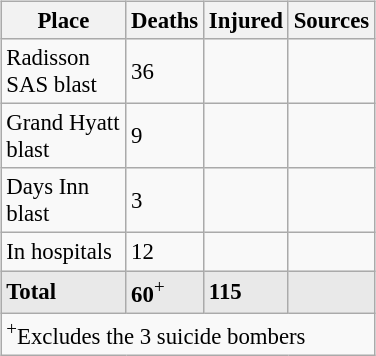<table class="wikitable" style="width: 250px; font-size: 95%; float: right;">
<tr>
<th>Place</th>
<th>Deaths</th>
<th>Injured</th>
<th>Sources</th>
</tr>
<tr>
<td>Radisson SAS blast</td>
<td>36</td>
<td></td>
<td><small></small></td>
</tr>
<tr>
<td>Grand Hyatt blast</td>
<td>9</td>
<td></td>
<td><small></small></td>
</tr>
<tr>
<td>Days Inn blast</td>
<td>3</td>
<td></td>
<td><small></small></td>
</tr>
<tr>
<td>In hospitals</td>
<td>12</td>
<td></td>
<td><small></small></td>
</tr>
<tr>
<td style="background: #E9E9E9;"><strong>Total</strong></td>
<td style="background: #E9E9E9;;"><strong>60</strong><sup>+</sup></td>
<td style="background: #E9E9E9;"><strong>115</strong></td>
<td style="background: #E9E9E9;"><small></small></td>
</tr>
<tr>
<td colspan="4"><sup>+</sup>Excludes the 3 suicide bombers</td>
</tr>
</table>
